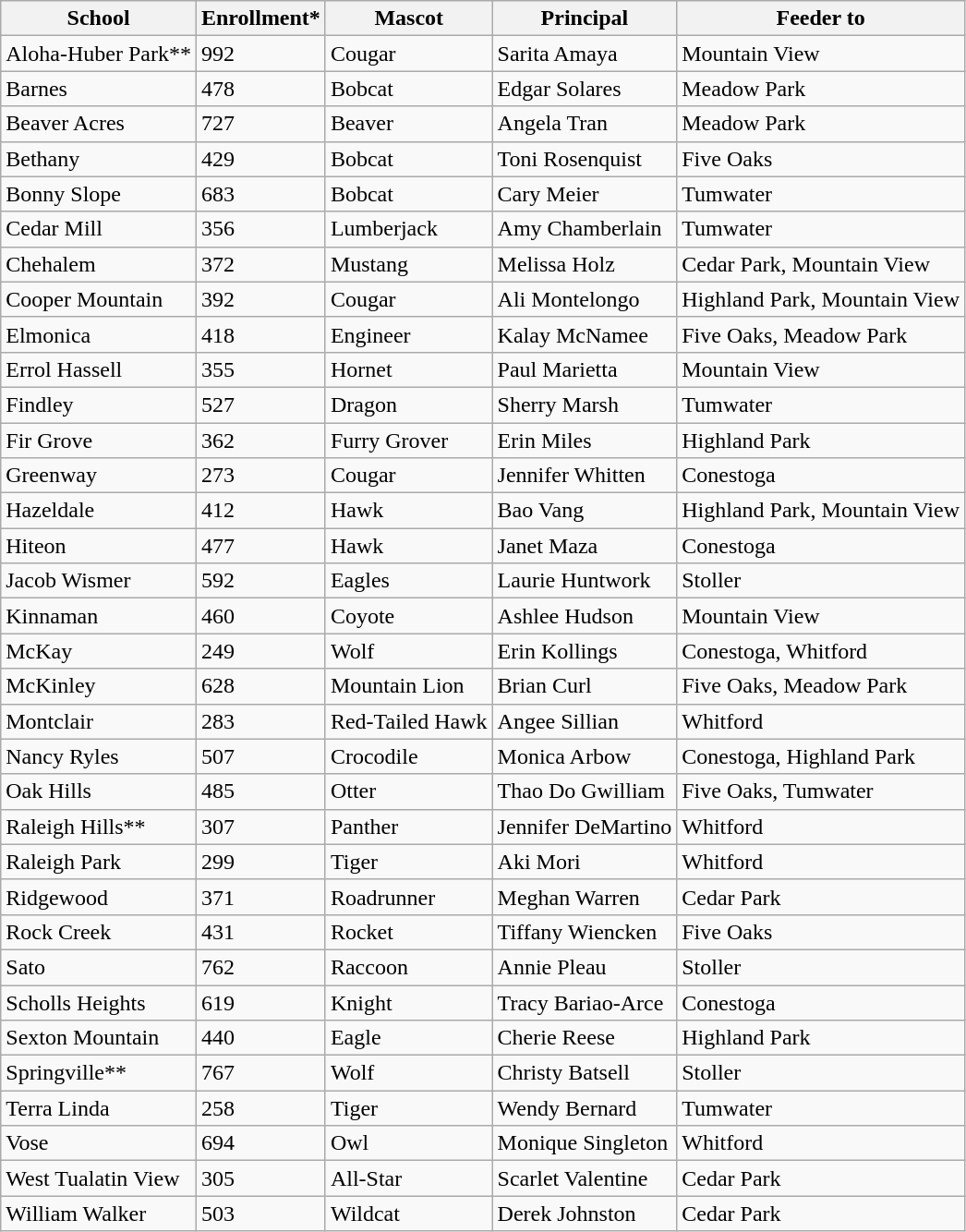<table class="wikitable sortable">
<tr>
<th>School</th>
<th>Enrollment*</th>
<th>Mascot</th>
<th>Principal</th>
<th>Feeder to</th>
</tr>
<tr>
<td>Aloha-Huber Park**</td>
<td>992</td>
<td>Cougar</td>
<td>Sarita Amaya</td>
<td>Mountain View</td>
</tr>
<tr>
<td>Barnes</td>
<td>478</td>
<td>Bobcat</td>
<td>Edgar Solares</td>
<td>Meadow Park</td>
</tr>
<tr>
<td>Beaver Acres</td>
<td>727</td>
<td>Beaver</td>
<td>Angela Tran</td>
<td>Meadow Park</td>
</tr>
<tr>
<td>Bethany</td>
<td>429</td>
<td>Bobcat</td>
<td>Toni Rosenquist</td>
<td>Five Oaks</td>
</tr>
<tr>
<td>Bonny Slope</td>
<td>683</td>
<td>Bobcat</td>
<td>Cary Meier</td>
<td>Tumwater</td>
</tr>
<tr>
<td>Cedar Mill</td>
<td>356</td>
<td>Lumberjack</td>
<td>Amy Chamberlain</td>
<td>Tumwater</td>
</tr>
<tr>
<td>Chehalem</td>
<td>372</td>
<td>Mustang</td>
<td>Melissa Holz</td>
<td>Cedar Park, Mountain View</td>
</tr>
<tr>
<td>Cooper Mountain</td>
<td>392</td>
<td>Cougar</td>
<td>Ali Montelongo</td>
<td>Highland Park, Mountain View</td>
</tr>
<tr>
<td>Elmonica</td>
<td>418</td>
<td>Engineer</td>
<td>Kalay McNamee</td>
<td>Five Oaks, Meadow Park</td>
</tr>
<tr>
<td>Errol Hassell</td>
<td>355</td>
<td>Hornet</td>
<td>Paul Marietta</td>
<td>Mountain View</td>
</tr>
<tr>
<td>Findley</td>
<td>527</td>
<td>Dragon</td>
<td>Sherry Marsh</td>
<td>Tumwater</td>
</tr>
<tr>
<td>Fir Grove</td>
<td>362</td>
<td>Furry Grover</td>
<td>Erin Miles</td>
<td>Highland Park</td>
</tr>
<tr>
<td>Greenway</td>
<td>273</td>
<td>Cougar</td>
<td>Jennifer Whitten</td>
<td>Conestoga</td>
</tr>
<tr>
<td>Hazeldale</td>
<td>412</td>
<td>Hawk</td>
<td>Bao Vang</td>
<td>Highland Park, Mountain View</td>
</tr>
<tr>
<td>Hiteon</td>
<td>477</td>
<td>Hawk</td>
<td>Janet Maza</td>
<td>Conestoga</td>
</tr>
<tr>
<td>Jacob Wismer</td>
<td>592</td>
<td>Eagles</td>
<td>Laurie Huntwork</td>
<td>Stoller</td>
</tr>
<tr>
<td>Kinnaman</td>
<td>460</td>
<td>Coyote</td>
<td>Ashlee Hudson</td>
<td>Mountain View</td>
</tr>
<tr>
<td>McKay</td>
<td>249</td>
<td>Wolf</td>
<td>Erin Kollings</td>
<td>Conestoga, Whitford</td>
</tr>
<tr>
<td>McKinley</td>
<td>628</td>
<td>Mountain Lion</td>
<td>Brian Curl</td>
<td>Five Oaks, Meadow Park</td>
</tr>
<tr>
<td>Montclair</td>
<td>283</td>
<td>Red-Tailed Hawk</td>
<td>Angee Sillian</td>
<td>Whitford</td>
</tr>
<tr>
<td>Nancy Ryles</td>
<td>507</td>
<td>Crocodile</td>
<td>Monica Arbow</td>
<td>Conestoga, Highland Park</td>
</tr>
<tr>
<td>Oak Hills</td>
<td>485</td>
<td>Otter</td>
<td>Thao Do Gwilliam</td>
<td>Five Oaks, Tumwater</td>
</tr>
<tr>
<td>Raleigh Hills**</td>
<td>307</td>
<td>Panther</td>
<td>Jennifer DeMartino</td>
<td>Whitford</td>
</tr>
<tr>
<td>Raleigh Park</td>
<td>299</td>
<td>Tiger</td>
<td>Aki Mori</td>
<td>Whitford</td>
</tr>
<tr>
<td>Ridgewood</td>
<td>371</td>
<td>Roadrunner</td>
<td>Meghan Warren</td>
<td>Cedar Park</td>
</tr>
<tr>
<td>Rock Creek</td>
<td>431</td>
<td>Rocket</td>
<td>Tiffany Wiencken</td>
<td>Five Oaks</td>
</tr>
<tr>
<td>Sato</td>
<td>762</td>
<td>Raccoon</td>
<td>Annie Pleau</td>
<td>Stoller</td>
</tr>
<tr>
<td>Scholls Heights</td>
<td>619</td>
<td>Knight</td>
<td>Tracy Bariao-Arce</td>
<td>Conestoga</td>
</tr>
<tr>
<td>Sexton Mountain</td>
<td>440</td>
<td>Eagle</td>
<td>Cherie Reese</td>
<td>Highland Park</td>
</tr>
<tr>
<td>Springville**</td>
<td>767</td>
<td>Wolf</td>
<td>Christy Batsell</td>
<td>Stoller</td>
</tr>
<tr>
<td>Terra Linda</td>
<td>258</td>
<td>Tiger</td>
<td>Wendy Bernard</td>
<td>Tumwater</td>
</tr>
<tr>
<td>Vose</td>
<td>694</td>
<td>Owl</td>
<td>Monique Singleton</td>
<td>Whitford</td>
</tr>
<tr>
<td>West Tualatin View</td>
<td>305</td>
<td>All-Star</td>
<td>Scarlet Valentine</td>
<td>Cedar Park</td>
</tr>
<tr>
<td>William Walker</td>
<td>503</td>
<td>Wildcat</td>
<td>Derek Johnston</td>
<td>Cedar Park</td>
</tr>
</table>
